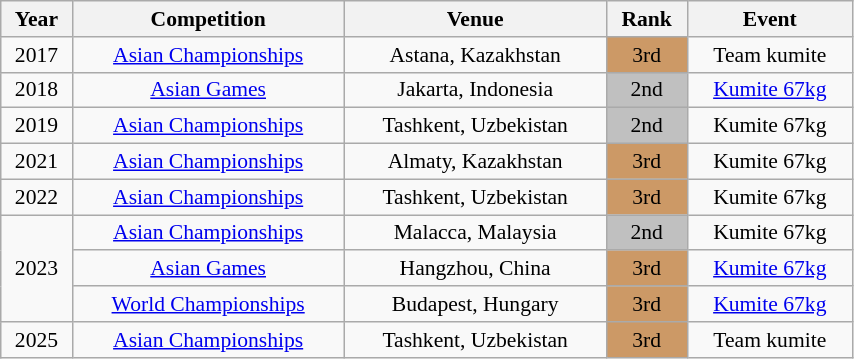<table class="wikitable sortable" width=45% style="font-size:90%; text-align:center;">
<tr>
<th>Year</th>
<th>Competition</th>
<th>Venue</th>
<th>Rank</th>
<th>Event</th>
</tr>
<tr>
<td>2017</td>
<td><a href='#'>Asian Championships</a></td>
<td>Astana, Kazakhstan</td>
<td bgcolor="cc9966">3rd</td>
<td>Team kumite</td>
</tr>
<tr>
<td>2018</td>
<td><a href='#'>Asian Games</a></td>
<td>Jakarta, Indonesia</td>
<td bgcolor="silver">2nd</td>
<td><a href='#'>Kumite 67kg</a></td>
</tr>
<tr>
<td>2019</td>
<td><a href='#'>Asian Championships</a></td>
<td>Tashkent, Uzbekistan</td>
<td bgcolor="silver">2nd</td>
<td>Kumite 67kg</td>
</tr>
<tr>
<td>2021</td>
<td><a href='#'>Asian Championships</a></td>
<td>Almaty, Kazakhstan</td>
<td bgcolor="cc9966">3rd</td>
<td>Kumite 67kg</td>
</tr>
<tr>
<td>2022</td>
<td><a href='#'>Asian Championships</a></td>
<td>Tashkent, Uzbekistan</td>
<td bgcolor="cc9966">3rd</td>
<td>Kumite 67kg</td>
</tr>
<tr>
<td rowspan=3>2023</td>
<td><a href='#'>Asian Championships</a></td>
<td>Malacca, Malaysia</td>
<td bgcolor="silver">2nd</td>
<td>Kumite 67kg</td>
</tr>
<tr>
<td><a href='#'>Asian Games</a></td>
<td>Hangzhou, China</td>
<td bgcolor="cc9966">3rd</td>
<td><a href='#'>Kumite 67kg</a></td>
</tr>
<tr>
<td><a href='#'>World Championships</a></td>
<td>Budapest, Hungary</td>
<td bgcolor="cc9966">3rd</td>
<td><a href='#'>Kumite 67kg</a></td>
</tr>
<tr>
<td>2025</td>
<td><a href='#'>Asian Championships</a></td>
<td>Tashkent, Uzbekistan</td>
<td bgcolor="cc9966">3rd</td>
<td>Team kumite</td>
</tr>
</table>
